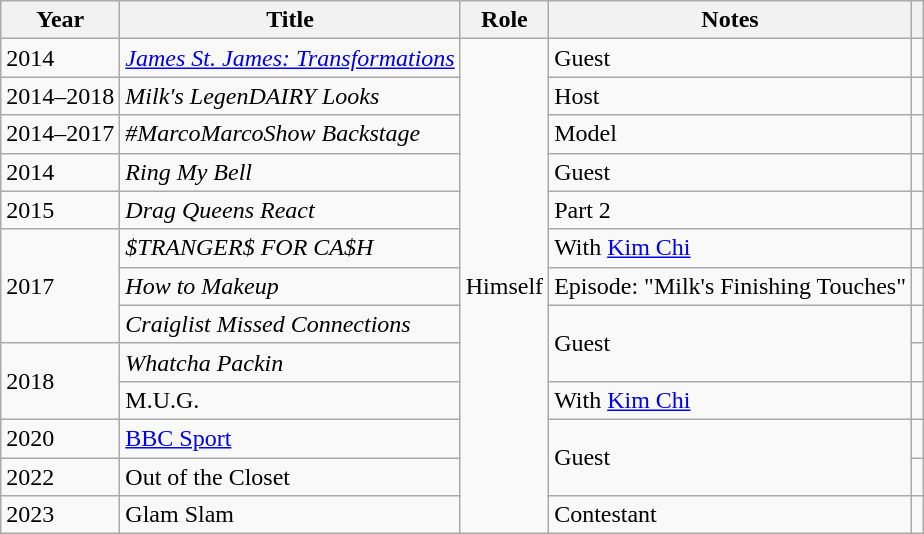<table class="wikitable plainrowheaders" style="text-align:left;">
<tr>
<th>Year</th>
<th>Title</th>
<th>Role</th>
<th>Notes</th>
<th></th>
</tr>
<tr>
<td>2014</td>
<td><em><a href='#'>James St. James: Transformations</a></em></td>
<td rowspan="13">Himself</td>
<td>Guest</td>
<td></td>
</tr>
<tr>
<td>2014–2018</td>
<td><em>Milk's LegenDAIRY Looks</em></td>
<td>Host</td>
<td></td>
</tr>
<tr>
<td>2014–2017</td>
<td><em>#MarcoMarcoShow Backstage</em></td>
<td>Model</td>
<td></td>
</tr>
<tr>
<td>2014</td>
<td><em>Ring My Bell</em></td>
<td>Guest</td>
<td></td>
</tr>
<tr>
<td>2015</td>
<td><em>Drag Queens React</em></td>
<td>Part 2</td>
<td></td>
</tr>
<tr>
<td rowspan="3">2017</td>
<td><em>$TRANGER$ FOR CA$H</em></td>
<td>With <a href='#'>Kim Chi</a></td>
<td></td>
</tr>
<tr>
<td><em>How to Makeup</em></td>
<td>Episode: "Milk's Finishing Touches"</td>
<td></td>
</tr>
<tr>
<td><em>Craiglist Missed Connections</em></td>
<td rowspan="2">Guest</td>
<td></td>
</tr>
<tr>
<td rowspan="2">2018</td>
<td><em>Whatcha Packin<strong></td>
<td></td>
</tr>
<tr>
<td></em>M.U.G.<em></td>
<td>With <a href='#'>Kim Chi</a></td>
<td></td>
</tr>
<tr>
<td>2020</td>
<td></em><a href='#'>BBC Sport</a><em></td>
<td rowspan="2">Guest</td>
<td></td>
</tr>
<tr>
<td>2022</td>
<td></em>Out of the Closet <em></td>
<td></td>
</tr>
<tr>
<td>2023</td>
<td></em>Glam Slam<em></td>
<td>Contestant</td>
<td></td>
</tr>
</table>
